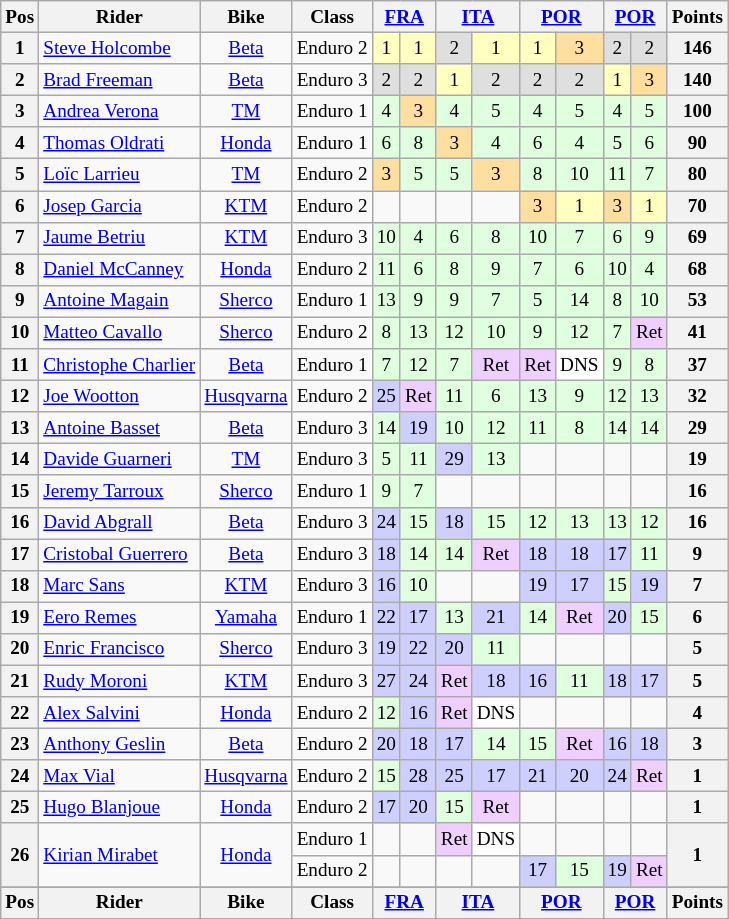<table class="wikitable" style="font-size: 80%; text-align:center">
<tr valign="top">
<th valign="middle">Pos</th>
<th valign="middle">Rider</th>
<th valign="middle">Bike</th>
<th valign="middle">Class</th>
<th colspan=2><a href='#'>FRA</a><br></th>
<th colspan=2><a href='#'>ITA</a><br></th>
<th colspan=2><a href='#'>POR</a><br></th>
<th colspan=2><a href='#'>POR</a><br></th>
<th valign="middle">Points</th>
</tr>
<tr>
<th>1</th>
<td align=left> <a href='#'>Steve Holcombe</a></td>
<td><a href='#'>Beta</a></td>
<td>Enduro 2</td>
<td style="background:#ffffbf;">1</td>
<td style="background:#ffffbf;">1</td>
<td style="background:#dfdfdf;">2</td>
<td style="background:#ffffbf;">1</td>
<td style="background:#ffffbf;">1</td>
<td style="background:#ffdf9f;">3</td>
<td style="background:#dfdfdf;">2</td>
<td style="background:#dfdfdf;">2</td>
<th>146</th>
</tr>
<tr>
<th>2</th>
<td align=left> <a href='#'>Brad Freeman</a></td>
<td><a href='#'>Beta</a></td>
<td>Enduro 3</td>
<td style="background:#dfdfdf;">2</td>
<td style="background:#dfdfdf;">2</td>
<td style="background:#ffffbf;">1</td>
<td style="background:#dfdfdf;">2</td>
<td style="background:#dfdfdf;">2</td>
<td style="background:#dfdfdf;">2</td>
<td style="background:#ffffbf;">1</td>
<td style="background:#ffdf9f;">3</td>
<th>140</th>
</tr>
<tr>
<th>3</th>
<td align=left> <a href='#'>Andrea Verona</a></td>
<td><a href='#'>TM</a></td>
<td>Enduro 1</td>
<td style="background:#dfffdf;">4</td>
<td style="background:#ffdf9f;">3</td>
<td style="background:#dfffdf;">4</td>
<td style="background:#dfffdf;">5</td>
<td style="background:#dfffdf;">4</td>
<td style="background:#dfffdf;">5</td>
<td style="background:#dfffdf;">4</td>
<td style="background:#dfffdf;">5</td>
<th>100</th>
</tr>
<tr>
<th>4</th>
<td align=left> <a href='#'>Thomas Oldrati</a></td>
<td><a href='#'>Honda</a></td>
<td>Enduro 1</td>
<td style="background:#dfffdf;">6</td>
<td style="background:#dfffdf;">8</td>
<td style="background:#ffdf9f;">3</td>
<td style="background:#dfffdf;">4</td>
<td style="background:#dfffdf;">6</td>
<td style="background:#dfffdf;">4</td>
<td style="background:#dfffdf;">5</td>
<td style="background:#dfffdf;">6</td>
<th>90</th>
</tr>
<tr>
<th>5</th>
<td align=left> <a href='#'>Loïc Larrieu</a></td>
<td><a href='#'>TM</a></td>
<td>Enduro 2</td>
<td style="background:#ffdf9f;">3</td>
<td style="background:#dfffdf;">5</td>
<td style="background:#dfffdf;">5</td>
<td style="background:#ffdf9f;">3</td>
<td style="background:#dfffdf;">8</td>
<td style="background:#dfffdf;">10</td>
<td style="background:#dfffdf;">11</td>
<td style="background:#dfffdf;">7</td>
<th>80</th>
</tr>
<tr>
<th>6</th>
<td align=left> <a href='#'>Josep Garcia</a></td>
<td><a href='#'>KTM</a></td>
<td>Enduro 2</td>
<td></td>
<td></td>
<td></td>
<td></td>
<td style="background:#ffdf9f;">3</td>
<td style="background:#ffffbf;">1</td>
<td style="background:#ffdf9f;">3</td>
<td style="background:#ffffbf;">1</td>
<th>70</th>
</tr>
<tr>
<th>7</th>
<td align=left> <a href='#'>Jaume Betriu</a></td>
<td><a href='#'>KTM</a></td>
<td>Enduro 3</td>
<td style="background:#dfffdf;">10</td>
<td style="background:#dfffdf;">4</td>
<td style="background:#dfffdf;">6</td>
<td style="background:#dfffdf;">8</td>
<td style="background:#dfffdf;">10</td>
<td style="background:#dfffdf;">7</td>
<td style="background:#dfffdf;">6</td>
<td style="background:#dfffdf;">9</td>
<th>69</th>
</tr>
<tr>
<th>8</th>
<td align=left> <a href='#'>Daniel McCanney</a></td>
<td><a href='#'>Honda</a></td>
<td>Enduro 2</td>
<td style="background:#dfffdf;">11</td>
<td style="background:#dfffdf;">6</td>
<td style="background:#dfffdf;">8</td>
<td style="background:#dfffdf;">9</td>
<td style="background:#dfffdf;">7</td>
<td style="background:#dfffdf;">6</td>
<td style="background:#dfffdf;">10</td>
<td style="background:#dfffdf;">4</td>
<th>68</th>
</tr>
<tr>
<th>9</th>
<td align=left> <a href='#'>Antoine Magain</a></td>
<td><a href='#'>Sherco</a></td>
<td>Enduro 1</td>
<td style="background:#dfffdf;">13</td>
<td style="background:#dfffdf;">9</td>
<td style="background:#dfffdf;">9</td>
<td style="background:#dfffdf;">7</td>
<td style="background:#dfffdf;">5</td>
<td style="background:#dfffdf;">14</td>
<td style="background:#dfffdf;">8</td>
<td style="background:#dfffdf;">10</td>
<th>53</th>
</tr>
<tr>
<th>10</th>
<td align=left> <a href='#'>Matteo Cavallo</a></td>
<td><a href='#'>Sherco</a></td>
<td>Enduro 2</td>
<td style="background:#dfffdf;">8</td>
<td style="background:#dfffdf;">13</td>
<td style="background:#dfffdf;">12</td>
<td style="background:#dfffdf;">10</td>
<td style="background:#dfffdf;">9</td>
<td style="background:#dfffdf;">12</td>
<td style="background:#dfffdf;">7</td>
<td style="background:#efcfff;">Ret</td>
<th>41</th>
</tr>
<tr>
<th>11</th>
<td align=left> <a href='#'>Christophe Charlier</a></td>
<td><a href='#'>Beta</a></td>
<td>Enduro 1</td>
<td style="background:#dfffdf;">7</td>
<td style="background:#dfffdf;">12</td>
<td style="background:#dfffdf;">7</td>
<td style="background:#efcfff;">Ret</td>
<td style="background:#efcfff;">Ret</td>
<td style="background:#ffffff;">DNS</td>
<td style="background:#dfffdf;">9</td>
<td style="background:#dfffdf;">8</td>
<th>37</th>
</tr>
<tr>
<th>12</th>
<td align=left> <a href='#'>Joe Wootton</a></td>
<td><a href='#'>Husqvarna</a></td>
<td>Enduro 2</td>
<td style="background:#cfcfff;">25</td>
<td style="background:#efcfff;">Ret</td>
<td style="background:#dfffdf;">11</td>
<td style="background:#dfffdf;">6</td>
<td style="background:#dfffdf;">13</td>
<td style="background:#dfffdf;">9</td>
<td style="background:#dfffdf;">12</td>
<td style="background:#dfffdf;">13</td>
<th>32</th>
</tr>
<tr>
<th>13</th>
<td align=left> <a href='#'>Antoine Basset</a></td>
<td><a href='#'>Beta</a></td>
<td>Enduro 3</td>
<td style="background:#dfffdf;">14</td>
<td style="background:#cfcfff;">19</td>
<td style="background:#dfffdf;">10</td>
<td style="background:#dfffdf;">12</td>
<td style="background:#dfffdf;">11</td>
<td style="background:#dfffdf;">8</td>
<td style="background:#dfffdf;">14</td>
<td style="background:#dfffdf;">14</td>
<th>29</th>
</tr>
<tr>
<th>14</th>
<td align=left> <a href='#'>Davide Guarneri</a></td>
<td><a href='#'>TM</a></td>
<td>Enduro 3</td>
<td style="background:#dfffdf;">5</td>
<td style="background:#dfffdf;">11</td>
<td style="background:#cfcfff;">29</td>
<td style="background:#dfffdf;">13</td>
<td></td>
<td></td>
<td></td>
<td></td>
<th>19</th>
</tr>
<tr>
<th>15</th>
<td align=left> <a href='#'>Jeremy Tarroux</a></td>
<td><a href='#'>Sherco</a></td>
<td>Enduro 1</td>
<td style="background:#dfffdf;">9</td>
<td style="background:#dfffdf;">7</td>
<td></td>
<td></td>
<td></td>
<td></td>
<td></td>
<td></td>
<th>16</th>
</tr>
<tr>
<th>16</th>
<td align=left> <a href='#'>David Abgrall</a></td>
<td><a href='#'>Beta</a></td>
<td>Enduro 3</td>
<td style="background:#cfcfff;">24</td>
<td style="background:#dfffdf;">15</td>
<td style="background:#cfcfff;">18</td>
<td style="background:#dfffdf;">15</td>
<td style="background:#dfffdf;">12</td>
<td style="background:#dfffdf;">13</td>
<td style="background:#dfffdf;">13</td>
<td style="background:#dfffdf;">12</td>
<th>16</th>
</tr>
<tr>
<th>17</th>
<td align=left> <a href='#'>Cristobal Guerrero</a></td>
<td><a href='#'>Beta</a></td>
<td>Enduro 3</td>
<td style="background:#cfcfff;">18</td>
<td style="background:#dfffdf;">14</td>
<td style="background:#dfffdf;">14</td>
<td style="background:#efcfff;">Ret</td>
<td style="background:#cfcfff;">18</td>
<td style="background:#cfcfff;">18</td>
<td style="background:#cfcfff;">17</td>
<td style="background:#dfffdf;">11</td>
<th>9</th>
</tr>
<tr>
<th>18</th>
<td align=left> <a href='#'>Marc Sans</a></td>
<td><a href='#'>KTM</a></td>
<td>Enduro 3</td>
<td style="background:#cfcfff;">16</td>
<td style="background:#dfffdf;">10</td>
<td></td>
<td></td>
<td style="background:#cfcfff;">19</td>
<td style="background:#cfcfff;">17</td>
<td style="background:#dfffdf;">15</td>
<td style="background:#cfcfff;">19</td>
<th>7</th>
</tr>
<tr>
<th>19</th>
<td align=left> <a href='#'>Eero Remes</a></td>
<td><a href='#'>Yamaha</a></td>
<td>Enduro 1</td>
<td style="background:#cfcfff;">22</td>
<td style="background:#cfcfff;">17</td>
<td style="background:#dfffdf;">13</td>
<td style="background:#cfcfff;">21</td>
<td style="background:#dfffdf;">14</td>
<td style="background:#efcfff;">Ret</td>
<td style="background:#cfcfff;">20</td>
<td style="background:#dfffdf;">15</td>
<th>6</th>
</tr>
<tr>
<th>20</th>
<td align=left> <a href='#'>Enric Francisco</a></td>
<td><a href='#'>Sherco</a></td>
<td>Enduro 3</td>
<td style="background:#cfcfff;">19</td>
<td style="background:#cfcfff;">22</td>
<td style="background:#cfcfff;">20</td>
<td style="background:#dfffdf;">11</td>
<td></td>
<td></td>
<td></td>
<td></td>
<th>5</th>
</tr>
<tr>
<th>21</th>
<td align=left> <a href='#'>Rudy Moroni</a></td>
<td><a href='#'>KTM</a></td>
<td>Enduro 3</td>
<td style="background:#cfcfff;">27</td>
<td style="background:#cfcfff;">24</td>
<td style="background:#efcfff;">Ret</td>
<td style="background:#cfcfff;">18</td>
<td style="background:#cfcfff;">16</td>
<td style="background:#dfffdf;">11</td>
<td style="background:#cfcfff;">18</td>
<td style="background:#cfcfff;">17</td>
<th>5</th>
</tr>
<tr>
<th>22</th>
<td align=left> <a href='#'>Alex Salvini</a></td>
<td><a href='#'>Honda</a></td>
<td>Enduro 2</td>
<td style="background:#dfffdf;">12</td>
<td style="background:#cfcfff;">16</td>
<td style="background:#efcfff;">Ret</td>
<td style="background:#ffffff;">DNS</td>
<td></td>
<td></td>
<td></td>
<td></td>
<th>4</th>
</tr>
<tr>
<th>23</th>
<td align=left> <a href='#'>Anthony Geslin</a></td>
<td><a href='#'>Beta</a></td>
<td>Enduro 2</td>
<td style="background:#cfcfff;">20</td>
<td style="background:#cfcfff;">18</td>
<td style="background:#cfcfff;">17</td>
<td style="background:#dfffdf;">14</td>
<td style="background:#dfffdf;">15</td>
<td style="background:#efcfff;">Ret</td>
<td style="background:#cfcfff;">16</td>
<td style="background:#cfcfff;">18</td>
<th>3</th>
</tr>
<tr>
<th>24</th>
<td align=left> <a href='#'>Max Vial</a></td>
<td><a href='#'>Husqvarna</a></td>
<td>Enduro 2</td>
<td style="background:#dfffdf;">15</td>
<td style="background:#cfcfff;">28</td>
<td style="background:#cfcfff;">25</td>
<td style="background:#cfcfff;">17</td>
<td style="background:#cfcfff;">21</td>
<td style="background:#cfcfff;">20</td>
<td style="background:#cfcfff;">24</td>
<td style="background:#efcfff;">Ret</td>
<th>1</th>
</tr>
<tr>
<th>25</th>
<td align=left> <a href='#'>Hugo Blanjoue</a></td>
<td><a href='#'>Honda</a></td>
<td>Enduro 2</td>
<td style="background:#cfcfff;">17</td>
<td style="background:#cfcfff;">20</td>
<td style="background:#dfffdf;">15</td>
<td style="background:#efcfff;">Ret</td>
<td></td>
<td></td>
<td></td>
<td></td>
<th>1</th>
</tr>
<tr>
<th rowspan=2>26</th>
<td rowspan=2 align=left> <a href='#'>Kirian Mirabet</a></td>
<td rowspan=2><a href='#'>Honda</a></td>
<td>Enduro 1</td>
<td></td>
<td></td>
<td style="background:#efcfff;">Ret</td>
<td style="background:#ffffff;">DNS</td>
<td></td>
<td></td>
<td></td>
<td></td>
<th rowspan=2>1</th>
</tr>
<tr>
<td>Enduro 2</td>
<td></td>
<td></td>
<td></td>
<td></td>
<td style="background:#cfcfff;">17</td>
<td style="background:#dfffdf;">15</td>
<td style="background:#cfcfff;">19</td>
<td style="background:#efcfff;">Ret</td>
</tr>
<tr>
</tr>
<tr valign="top">
<th valign="middle">Pos</th>
<th valign="middle">Rider</th>
<th valign="middle">Bike</th>
<th valign="middle">Class</th>
<th colspan=2><a href='#'>FRA</a><br></th>
<th colspan=2><a href='#'>ITA</a><br></th>
<th colspan=2><a href='#'>POR</a><br></th>
<th colspan=2><a href='#'>POR</a><br></th>
<th valign="middle">Points</th>
</tr>
<tr>
</tr>
</table>
